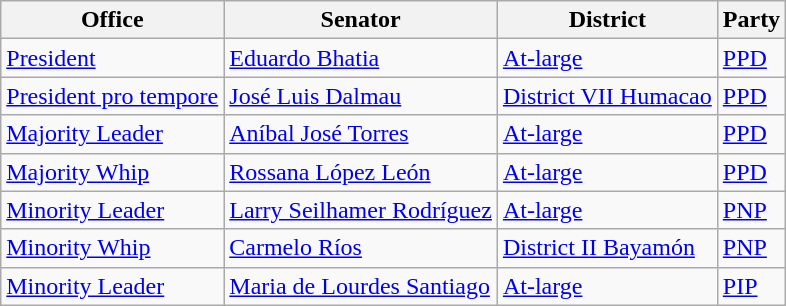<table class="wikitable">
<tr>
<th>Office</th>
<th>Senator</th>
<th>District</th>
<th>Party</th>
</tr>
<tr>
<td><a href='#'>President</a></td>
<td nowrap ><a href='#'>Eduardo Bhatia</a></td>
<td><a href='#'>At-large</a></td>
<td><a href='#'>PPD</a></td>
</tr>
<tr>
<td><a href='#'>President pro tempore</a></td>
<td><a href='#'>José Luis Dalmau</a></td>
<td><a href='#'>District VII Humacao</a></td>
<td><a href='#'>PPD</a></td>
</tr>
<tr>
<td><a href='#'>Majority Leader</a></td>
<td><a href='#'>Aníbal José Torres</a></td>
<td><a href='#'>At-large</a></td>
<td><a href='#'>PPD</a></td>
</tr>
<tr>
<td><a href='#'>Majority Whip</a></td>
<td><a href='#'>Rossana López León</a></td>
<td><a href='#'>At-large</a></td>
<td><a href='#'>PPD</a></td>
</tr>
<tr>
<td><a href='#'>Minority Leader</a></td>
<td><a href='#'>Larry Seilhamer Rodríguez</a></td>
<td><a href='#'>At-large</a></td>
<td><a href='#'>PNP</a></td>
</tr>
<tr>
<td><a href='#'>Minority Whip</a></td>
<td><a href='#'>Carmelo Ríos</a></td>
<td><a href='#'>District II Bayamón</a></td>
<td><a href='#'>PNP</a></td>
</tr>
<tr>
<td><a href='#'>Minority Leader</a></td>
<td><a href='#'>Maria de Lourdes Santiago</a></td>
<td><a href='#'>At-large</a></td>
<td><a href='#'>PIP</a></td>
</tr>
</table>
